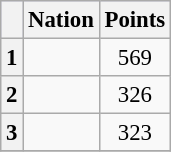<table class=wikitable style="font-size:95%;">
<tr style="background:#ccccff;">
<th></th>
<th>Nation</th>
<th>Points</th>
</tr>
<tr>
<th>1</th>
<td></td>
<td align="center">569</td>
</tr>
<tr>
<th>2</th>
<td></td>
<td align="center">326</td>
</tr>
<tr>
<th>3</th>
<td></td>
<td align="center">323</td>
</tr>
<tr>
</tr>
</table>
